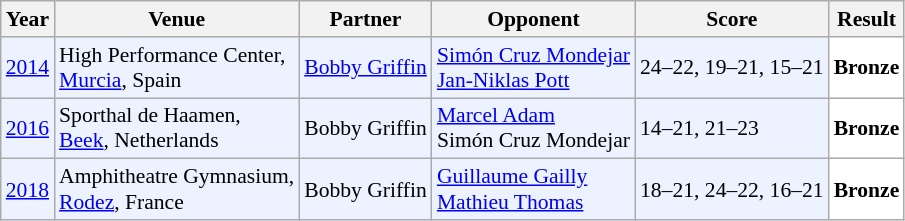<table class="sortable wikitable" style="font-size: 90%;">
<tr>
<th>Year</th>
<th>Venue</th>
<th>Partner</th>
<th>Opponent</th>
<th>Score</th>
<th>Result</th>
</tr>
<tr style="background:#ECF2FF">
<td align="center"><a href='#'>2014</a></td>
<td align="left">High Performance Center,<br><a href='#'>Murcia</a>, Spain</td>
<td> <a href='#'>Bobby Griffin</a></td>
<td align="left"> <a href='#'>Simón Cruz Mondejar</a><br> <a href='#'>Jan-Niklas Pott</a></td>
<td align="left">24–22, 19–21, 15–21</td>
<td style="text-align:left; background:white"> <strong>Bronze</strong></td>
</tr>
<tr style="background:#ECF2FF">
<td align="center"><a href='#'>2016</a></td>
<td align="left">Sporthal de Haamen,<br><a href='#'>Beek</a>, Netherlands</td>
<td> Bobby Griffin</td>
<td align="left"> <a href='#'>Marcel Adam</a><br> Simón Cruz Mondejar</td>
<td align="left">14–21, 21–23</td>
<td style="text-align:left; background:white"> <strong>Bronze</strong></td>
</tr>
<tr style="background:#ECF2FF">
<td align="center"><a href='#'>2018</a></td>
<td align="left">Amphitheatre Gymnasium,<br><a href='#'>Rodez</a>, France</td>
<td> Bobby Griffin</td>
<td align="left"> <a href='#'>Guillaume Gailly</a><br> <a href='#'>Mathieu Thomas</a></td>
<td align="left">18–21, 24–22, 16–21</td>
<td style="text-align:left; background:white"> <strong>Bronze</strong></td>
</tr>
</table>
